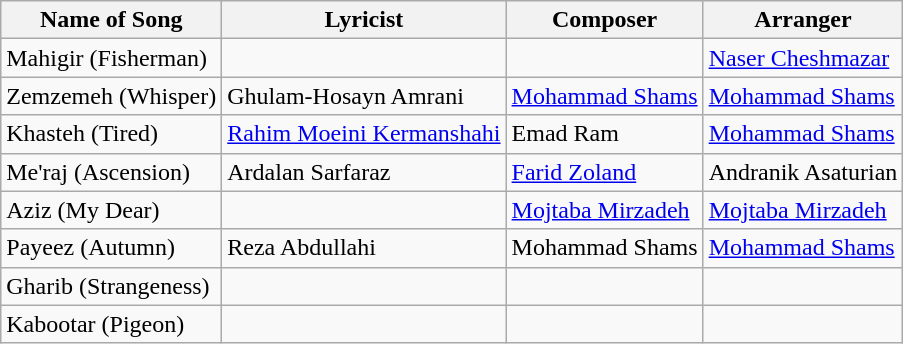<table class="wikitable">
<tr>
<th>Name of Song</th>
<th>Lyricist</th>
<th>Composer</th>
<th>Arranger</th>
</tr>
<tr>
<td>Mahigir (Fisherman)</td>
<td></td>
<td></td>
<td><a href='#'>Naser Cheshmazar</a></td>
</tr>
<tr>
<td>Zemzemeh (Whisper)</td>
<td>Ghulam-Hosayn Amrani</td>
<td><a href='#'>Mohammad Shams</a></td>
<td><a href='#'>Mohammad Shams</a></td>
</tr>
<tr>
<td>Khasteh (Tired)</td>
<td><a href='#'>Rahim Moeini Kermanshahi</a></td>
<td>Emad Ram</td>
<td><a href='#'>Mohammad Shams</a></td>
</tr>
<tr>
<td>Me'raj (Ascension)</td>
<td>Ardalan Sarfaraz</td>
<td><a href='#'>Farid Zoland</a></td>
<td>Andranik Asaturian</td>
</tr>
<tr>
<td>Aziz (My Dear)</td>
<td></td>
<td><a href='#'>Mojtaba Mirzadeh</a></td>
<td><a href='#'>Mojtaba Mirzadeh</a></td>
</tr>
<tr>
<td>Payeez (Autumn)</td>
<td>Reza Abdullahi</td>
<td>Mohammad Shams</td>
<td><a href='#'>Mohammad Shams</a></td>
</tr>
<tr>
<td>Gharib (Strangeness)</td>
<td></td>
<td></td>
<td></td>
</tr>
<tr>
<td>Kabootar (Pigeon)</td>
<td></td>
<td></td>
<td></td>
</tr>
</table>
